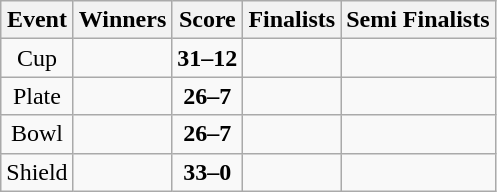<table class="wikitable" style="text-align: center">
<tr>
<th>Event</th>
<th>Winners</th>
<th>Score</th>
<th>Finalists</th>
<th>Semi Finalists</th>
</tr>
<tr>
<td>Cup</td>
<td align=left><strong></strong></td>
<td><strong>31–12</strong></td>
<td align=left></td>
<td align=left><br></td>
</tr>
<tr>
<td>Plate</td>
<td align=left><strong></strong></td>
<td><strong>26–7</strong></td>
<td align=left></td>
<td align=left><br></td>
</tr>
<tr>
<td>Bowl</td>
<td align=left><strong></strong></td>
<td><strong>26–7</strong></td>
<td align=left></td>
<td align=left><br></td>
</tr>
<tr>
<td>Shield</td>
<td align=left><strong></strong></td>
<td><strong>33–0</strong></td>
<td align=left></td>
<td align=left><br></td>
</tr>
</table>
